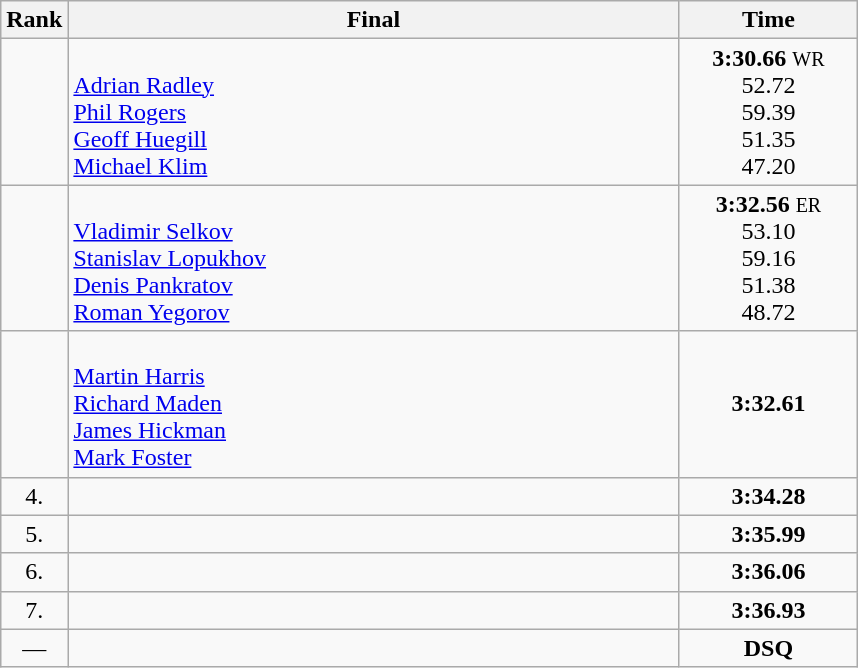<table class="wikitable">
<tr>
<th>Rank</th>
<th style="width: 25em">Final</th>
<th style="width: 7em">Time</th>
</tr>
<tr>
<td align="center"></td>
<td><strong></strong><br><a href='#'>Adrian Radley</a><br><a href='#'>Phil Rogers</a><br><a href='#'>Geoff Huegill</a><br><a href='#'>Michael Klim</a></td>
<td align="center"><strong>3:30.66</strong> <small>WR</small><br>52.72<br>59.39<br>51.35<br>47.20</td>
</tr>
<tr>
<td align="center"></td>
<td><strong></strong><br><a href='#'>Vladimir Selkov</a><br><a href='#'>Stanislav Lopukhov</a><br><a href='#'>Denis Pankratov</a><br><a href='#'>Roman Yegorov</a></td>
<td align="center"><strong>3:32.56</strong> <small>ER</small><br>53.10<br>59.16<br>51.38<br>48.72</td>
</tr>
<tr>
<td align="center"></td>
<td><strong></strong><br><a href='#'>Martin Harris</a><br><a href='#'>Richard Maden</a><br><a href='#'>James Hickman</a><br><a href='#'>Mark Foster</a></td>
<td align="center"><strong>3:32.61</strong></td>
</tr>
<tr>
<td align="center">4.</td>
<td><strong></strong></td>
<td align="center"><strong>3:34.28</strong></td>
</tr>
<tr>
<td align="center">5.</td>
<td><strong></strong></td>
<td align="center"><strong>3:35.99</strong></td>
</tr>
<tr>
<td align="center">6.</td>
<td><strong></strong></td>
<td align="center"><strong>3:36.06</strong></td>
</tr>
<tr>
<td align="center">7.</td>
<td><strong></strong></td>
<td align="center"><strong>3:36.93</strong></td>
</tr>
<tr>
<td align="center">—</td>
<td><strong></strong></td>
<td align="center"><strong>DSQ</strong></td>
</tr>
</table>
